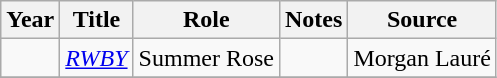<table class="wikitable sortable plainrowheaders">
<tr>
<th>Year</th>
<th>Title</th>
<th>Role</th>
<th class="unsortable">Notes</th>
<th class="unsortable">Source</th>
</tr>
<tr>
<td></td>
<td><em><a href='#'>RWBY</a></em></td>
<td>Summer Rose</td>
<td></td>
<td>Morgan Lauré</td>
</tr>
<tr>
</tr>
</table>
